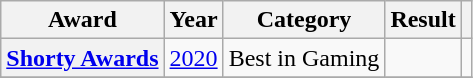<table class="wikitable sortable plainrowheaders">
<tr>
<th scope="col">Award</th>
<th scope="col">Year</th>
<th scope="col">Category</th>
<th scope="col">Result</th>
<th scope="col" class="unsortable"></th>
</tr>
<tr>
<th scope="row"><a href='#'>Shorty Awards</a></th>
<td><a href='#'>2020</a></td>
<td>Best in Gaming</td>
<td></td>
<td style="text-align: center;"></td>
</tr>
<tr>
</tr>
</table>
